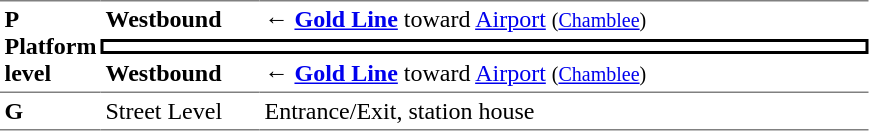<table table border=0 cellspacing=0 cellpadding=3>
<tr>
<td style="border-top:solid 1px gray;border-bottom:solid 1px gray;" width=50 rowspan=3 valign=top><strong>P<br>Platform level</strong></td>
<td style="border-top:solid 1px gray;" width=100><strong>Westbound</strong></td>
<td style="border-top:solid 1px gray;" width=400>← <a href='#'><span><strong>Gold Line</strong></span></a> toward <a href='#'>Airport</a> <small>(<a href='#'>Chamblee</a>)</small></td>
</tr>
<tr>
<td style="border-top:solid 2px black;border-right:solid 2px black;border-left:solid 2px black;border-bottom:solid 2px black;text-align:center;" colspan=2></td>
</tr>
<tr>
<td style="border-bottom:solid 1px gray;"><strong>Westbound</strong></td>
<td style="border-bottom:solid 1px gray;">← <a href='#'><span><strong>Gold Line</strong></span></a> toward <a href='#'>Airport</a> <small>(<a href='#'>Chamblee</a>)</small></td>
</tr>
<tr>
<td style="border-bottom:solid 1px gray;" width=50 valign=top><strong>G</strong></td>
<td style="border-bottom:solid 1px gray;" width=100 valign=top>Street Level</td>
<td style="border-bottom:solid 1px gray;" width=400 valign=top>Entrance/Exit, station house</td>
</tr>
</table>
